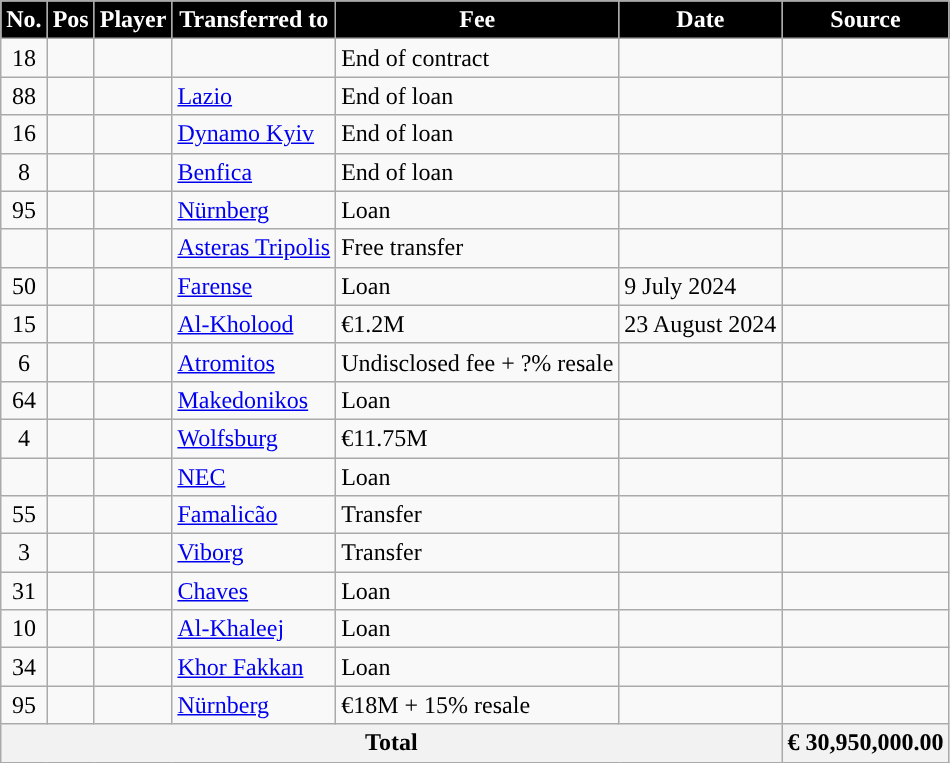<table class="wikitable plainrowheaders sortable">
<tr>
<th style="background:black; color:#FFFFFF; ">No.</th>
<th style="background:black; color:#FFFFFF; ">Pos</th>
<th style="background:black; color:#FFFFFF; ">Player</th>
<th style="background:black; color:#FFFFFF; ">Transferred to</th>
<th style="background:black; color:#FFFFFF; ">Fee</th>
<th style="background:black; color:#FFFFFF; ">Date</th>
<th style="background:black; color:#FFFFFF; ">Source</th>
</tr>
<tr>
<td align=center>18</td>
<td align=center></td>
<td></td>
<td></td>
<td>End of contract</td>
<td></td>
<td></td>
</tr>
<tr>
<td align=center>88</td>
<td align=center></td>
<td></td>
<td> <a href='#'>Lazio</a></td>
<td>End of loan</td>
<td></td>
<td></td>
</tr>
<tr>
<td align=center>16</td>
<td align=center></td>
<td></td>
<td> <a href='#'>Dynamo Kyiv</a></td>
<td>End of loan</td>
<td></td>
<td></td>
</tr>
<tr>
<td align=center>8</td>
<td align=center></td>
<td></td>
<td> <a href='#'>Benfica</a></td>
<td>End of loan</td>
<td></td>
<td></td>
</tr>
<tr>
<td align=center>95</td>
<td align=center></td>
<td></td>
<td> <a href='#'>Nürnberg</a></td>
<td>Loan</td>
<td></td>
<td></td>
</tr>
<tr>
<td align=center></td>
<td align=center></td>
<td></td>
<td> <a href='#'>Asteras Tripolis</a></td>
<td>Free transfer</td>
<td></td>
<td></td>
</tr>
<tr>
<td align=center>50</td>
<td align=center></td>
<td></td>
<td> <a href='#'>Farense</a></td>
<td>Loan</td>
<td>9 July 2024</td>
<td></td>
</tr>
<tr>
<td align=center>15</td>
<td align=center></td>
<td></td>
<td> <a href='#'>Al-Kholood</a></td>
<td>€1.2M</td>
<td>23 August 2024</td>
<td></td>
</tr>
<tr>
<td align=center>6</td>
<td align=center></td>
<td></td>
<td> <a href='#'>Atromitos</a></td>
<td>Undisclosed fee + ?% resale</td>
<td></td>
<td></td>
</tr>
<tr>
<td align=center>64</td>
<td align=center></td>
<td></td>
<td> <a href='#'>Makedonikos</a></td>
<td>Loan</td>
<td></td>
<td></td>
</tr>
<tr>
<td align=center>4</td>
<td align="center"></td>
<td></td>
<td> <a href='#'>Wolfsburg</a></td>
<td>€11.75M</td>
<td></td>
<td></td>
</tr>
<tr>
<td align=center></td>
<td align=center></td>
<td></td>
<td> <a href='#'>NEC</a></td>
<td>Loan</td>
<td></td>
<td></td>
</tr>
<tr>
<td align=center>55</td>
<td align=center></td>
<td></td>
<td> <a href='#'>Famalicão</a></td>
<td>Transfer</td>
<td></td>
<td></td>
</tr>
<tr>
<td align=center>3</td>
<td align=center></td>
<td></td>
<td> <a href='#'>Viborg</a></td>
<td>Transfer</td>
<td></td>
<td></td>
</tr>
<tr>
<td align=center>31</td>
<td align=center></td>
<td></td>
<td> <a href='#'>Chaves</a></td>
<td>Loan</td>
<td></td>
<td></td>
</tr>
<tr>
<td align=center>10</td>
<td align=center></td>
<td></td>
<td> <a href='#'>Al-Khaleej</a></td>
<td>Loan</td>
<td></td>
<td></td>
</tr>
<tr>
<td align=center>34</td>
<td align=center></td>
<td></td>
<td> <a href='#'>Khor Fakkan</a></td>
<td>Loan</td>
<td></td>
<td></td>
</tr>
<tr>
<td align=center>95</td>
<td align=center></td>
<td></td>
<td> <a href='#'>Nürnberg</a></td>
<td>€18M + 15% resale</td>
<td></td>
<td></td>
</tr>
<tr>
<th colspan="6">Total</th>
<th colspan="2"> € 30,950,000.00</th>
</tr>
</table>
